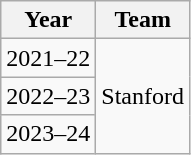<table class="wikitable">
<tr>
<th>Year</th>
<th>Team</th>
</tr>
<tr>
<td>2021–22</td>
<td rowspan="3">Stanford</td>
</tr>
<tr>
<td>2022–23</td>
</tr>
<tr>
<td>2023–24</td>
</tr>
</table>
